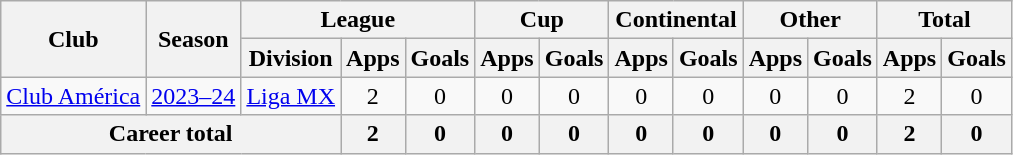<table class=wikitable style=text-align:center>
<tr>
<th rowspan="2">Club</th>
<th rowspan="2">Season</th>
<th colspan="3">League</th>
<th colspan="2">Cup</th>
<th colspan="2">Continental</th>
<th colspan="2">Other</th>
<th colspan="2">Total</th>
</tr>
<tr>
<th>Division</th>
<th>Apps</th>
<th>Goals</th>
<th>Apps</th>
<th>Goals</th>
<th>Apps</th>
<th>Goals</th>
<th>Apps</th>
<th>Goals</th>
<th>Apps</th>
<th>Goals</th>
</tr>
<tr>
<td rowspan="1"><a href='#'>Club América</a></td>
<td><a href='#'>2023–24</a></td>
<td rowspan="1"><a href='#'>Liga MX</a></td>
<td>2</td>
<td>0</td>
<td>0</td>
<td>0</td>
<td>0</td>
<td>0</td>
<td>0</td>
<td>0</td>
<td>2</td>
<td>0</td>
</tr>
<tr>
<th colspan="3"><strong>Career total</strong></th>
<th>2</th>
<th>0</th>
<th>0</th>
<th>0</th>
<th>0</th>
<th>0</th>
<th>0</th>
<th>0</th>
<th>2</th>
<th>0</th>
</tr>
</table>
